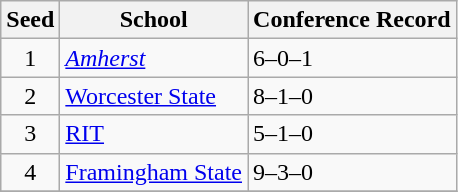<table class="wikitable">
<tr>
<th>Seed</th>
<th>School</th>
<th>Conference Record</th>
</tr>
<tr>
<td align=center>1</td>
<td><em><a href='#'>Amherst</a></em></td>
<td>6–0–1</td>
</tr>
<tr>
<td align=center>2</td>
<td><a href='#'>Worcester State</a></td>
<td>8–1–0</td>
</tr>
<tr>
<td align=center>3</td>
<td><a href='#'>RIT</a></td>
<td>5–1–0</td>
</tr>
<tr>
<td align=center>4</td>
<td><a href='#'>Framingham State</a></td>
<td>9–3–0</td>
</tr>
<tr>
</tr>
</table>
